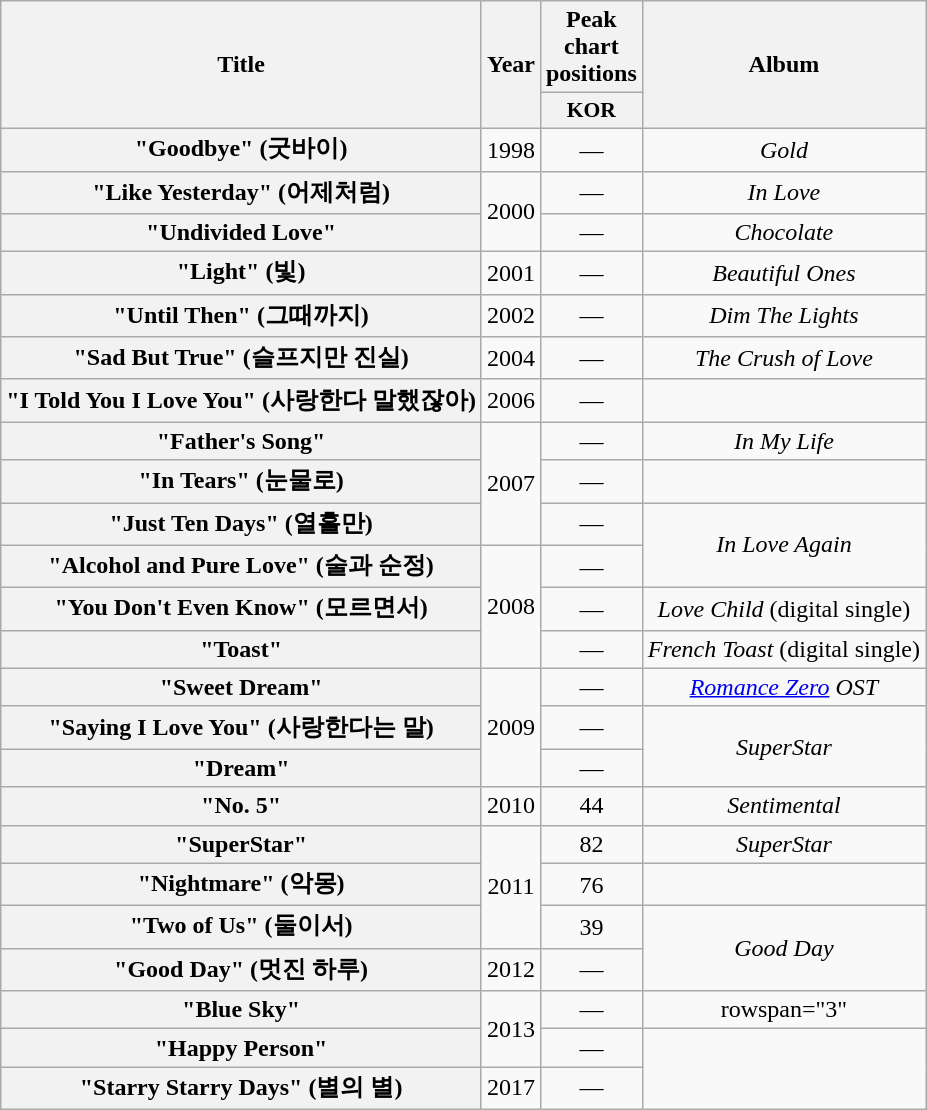<table class="wikitable plainrowheaders" style="text-align:center;">
<tr>
<th rowspan="2" scope="col">Title</th>
<th rowspan="2" scope="col">Year</th>
<th>Peak chart positions</th>
<th rowspan="2" scope="col">Album</th>
</tr>
<tr>
<th scope="col" style="width:2.5em;font-size:90%;">KOR<br></th>
</tr>
<tr>
<th scope="row">"Goodbye" (굿바이)</th>
<td>1998</td>
<td>—</td>
<td><em>Gold</em></td>
</tr>
<tr>
<th scope="row">"Like Yesterday" (어제처럼)</th>
<td rowspan="2">2000</td>
<td>—</td>
<td><em>In Love</em></td>
</tr>
<tr>
<th scope="row">"Undivided Love"</th>
<td>—</td>
<td><em>Chocolate</em></td>
</tr>
<tr>
<th scope="row">"Light" (빛)</th>
<td>2001</td>
<td>—</td>
<td><em>Beautiful Ones</em></td>
</tr>
<tr>
<th scope="row">"Until Then" (그때까지)</th>
<td>2002</td>
<td>—</td>
<td><em>Dim The Lights</em></td>
</tr>
<tr>
<th scope="row">"Sad But True" (슬프지만 진실)</th>
<td>2004</td>
<td>—</td>
<td><em>The Crush of Love</em></td>
</tr>
<tr>
<th scope="row">"I Told You I Love You" (사랑한다 말했잖아)</th>
<td>2006</td>
<td>—</td>
<td></td>
</tr>
<tr>
<th scope="row">"Father's Song"</th>
<td rowspan="3">2007</td>
<td>—</td>
<td><em>In My Life</em></td>
</tr>
<tr>
<th scope="row">"In Tears" (눈물로) </th>
<td>—</td>
<td></td>
</tr>
<tr>
<th scope="row">"Just Ten Days" (열흘만)</th>
<td>—</td>
<td rowspan="2"><em>In Love Again</em></td>
</tr>
<tr>
<th scope="row">"Alcohol and Pure Love" (술과 순정) </th>
<td rowspan="3">2008</td>
<td>—</td>
</tr>
<tr>
<th scope="row">"You Don't Even Know" (모르면서)</th>
<td>—</td>
<td><em>Love Child</em> (digital single)</td>
</tr>
<tr>
<th scope="row">"Toast" </th>
<td>—</td>
<td><em>French Toast</em> (digital single)</td>
</tr>
<tr>
<th scope="row">"Sweet Dream"</th>
<td rowspan="3">2009</td>
<td>—</td>
<td><em><a href='#'>Romance Zero</a> OST</em></td>
</tr>
<tr>
<th scope="row">"Saying I Love You" (사랑한다는 말) </th>
<td>—</td>
<td rowspan="2"><em>SuperStar</em></td>
</tr>
<tr>
<th scope="row">"Dream" </th>
<td>—</td>
</tr>
<tr>
<th scope="row">"No. 5" </th>
<td>2010</td>
<td>44</td>
<td><em>Sentimental</em></td>
</tr>
<tr>
<th scope="row">"SuperStar" </th>
<td rowspan="3">2011</td>
<td>82</td>
<td><em>SuperStar</em></td>
</tr>
<tr>
<th scope="row">"Nightmare" (악몽)</th>
<td>76</td>
<td></td>
</tr>
<tr>
<th scope="row">"Two of Us" (둘이서) </th>
<td>39</td>
<td rowspan="2"><em>Good Day</em></td>
</tr>
<tr>
<th scope="row">"Good Day" (멋진 하루)</th>
<td>2012</td>
<td>—</td>
</tr>
<tr>
<th scope="row">"Blue Sky" </th>
<td rowspan="2">2013</td>
<td>—</td>
<td>rowspan="3" </td>
</tr>
<tr>
<th scope="row">"Happy Person"</th>
<td>—</td>
</tr>
<tr>
<th scope="row">"Starry Starry Days" (별의 별) </th>
<td>2017</td>
<td>—</td>
</tr>
</table>
